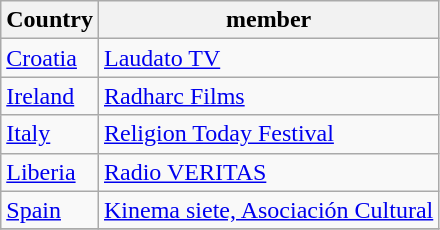<table class="wikitable">
<tr>
<th>Country</th>
<th>member</th>
</tr>
<tr>
<td><a href='#'>Croatia</a></td>
<td><a href='#'>Laudato TV</a></td>
</tr>
<tr>
<td><a href='#'>Ireland</a></td>
<td><a href='#'>Radharc Films</a></td>
</tr>
<tr>
<td><a href='#'>Italy</a></td>
<td><a href='#'>Religion Today Festival</a></td>
</tr>
<tr>
<td><a href='#'>Liberia</a></td>
<td><a href='#'>Radio VERITAS</a></td>
</tr>
<tr>
<td><a href='#'>Spain</a></td>
<td><a href='#'>Kinema siete, Asociación Cultural</a></td>
</tr>
<tr>
</tr>
</table>
